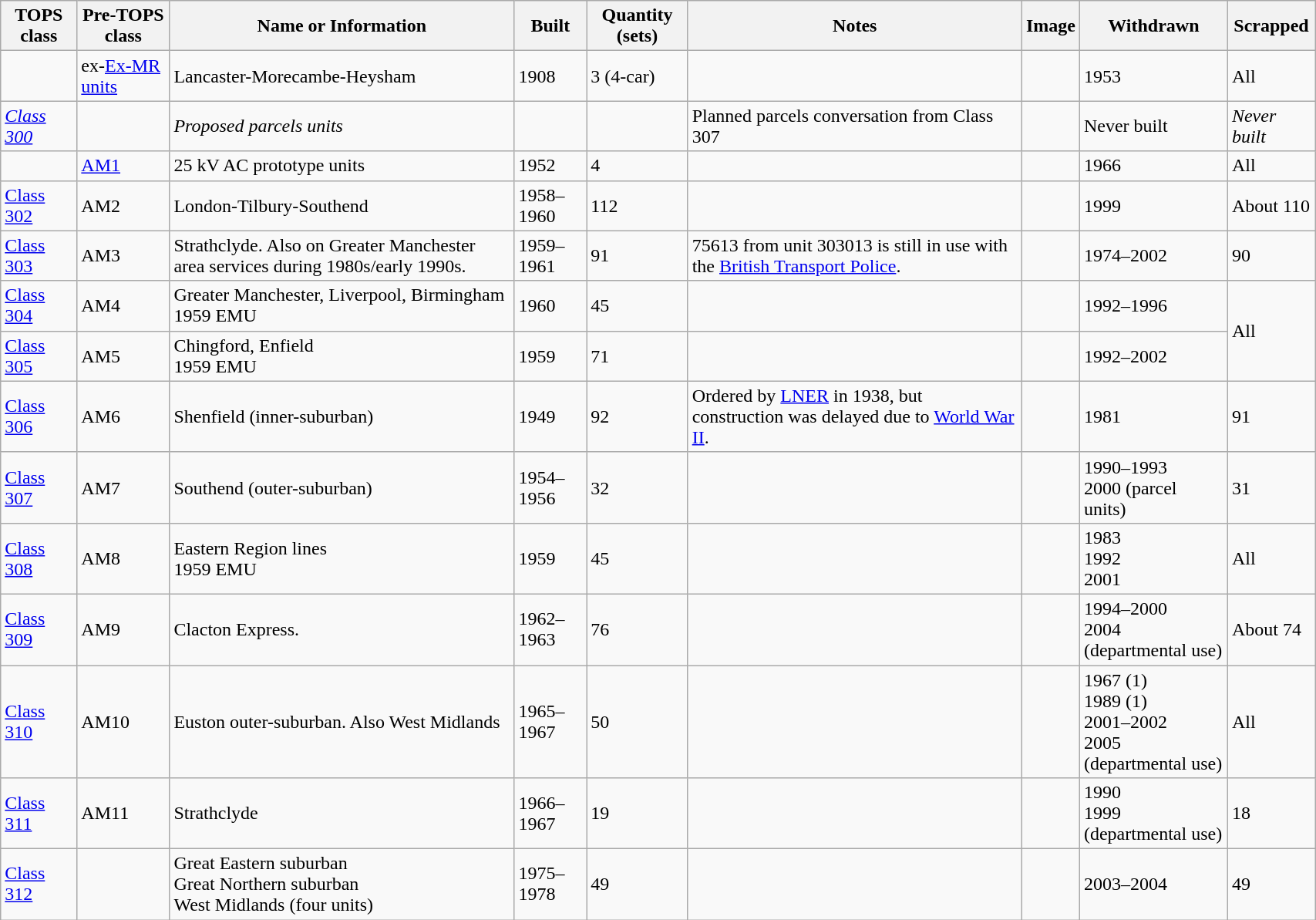<table class="wikitable" width=90%>
<tr>
<th>TOPS class</th>
<th>Pre-TOPS class</th>
<th>Name or Information</th>
<th>Built</th>
<th>Quantity (sets)</th>
<th>Notes</th>
<th>Image</th>
<th>Withdrawn</th>
<th>Scrapped</th>
</tr>
<tr>
<td> </td>
<td>ex-<a href='#'>Ex-MR units</a></td>
<td>Lancaster-Morecambe-Heysham</td>
<td>1908</td>
<td>3 (4-car)</td>
<td></td>
<td></td>
<td>1953</td>
<td>All</td>
</tr>
<tr>
<td><em><a href='#'>Class 300</a></em></td>
<td> </td>
<td><em>Proposed parcels units</em></td>
<td></td>
<td></td>
<td>Planned parcels conversation from Class 307</td>
<td></td>
<td>Never built</td>
<td><em>Never built</em></td>
</tr>
<tr>
<td> </td>
<td><a href='#'>AM1</a></td>
<td>25 kV AC prototype units</td>
<td>1952</td>
<td>4</td>
<td></td>
<td></td>
<td>1966</td>
<td>All</td>
</tr>
<tr>
<td><a href='#'>Class 302</a></td>
<td>AM2</td>
<td>London-Tilbury-Southend</td>
<td>1958–1960</td>
<td>112</td>
<td></td>
<td></td>
<td>1999</td>
<td>About 110</td>
</tr>
<tr>
<td><a href='#'>Class 303</a></td>
<td>AM3</td>
<td>Strathclyde. Also on Greater Manchester area services during 1980s/early 1990s.</td>
<td>1959–1961</td>
<td>91</td>
<td>75613 from unit 303013 is still in use with the <a href='#'>British Transport Police</a>.</td>
<td></td>
<td>1974–2002</td>
<td>90</td>
</tr>
<tr>
<td><a href='#'>Class 304</a></td>
<td>AM4</td>
<td>Greater Manchester, Liverpool, Birmingham<br>1959 EMU</td>
<td>1960</td>
<td>45</td>
<td></td>
<td></td>
<td>1992–1996</td>
<td rowspan=2>All</td>
</tr>
<tr>
<td><a href='#'>Class 305</a></td>
<td>AM5</td>
<td>Chingford, Enfield<br>1959 EMU</td>
<td>1959</td>
<td>71</td>
<td></td>
<td></td>
<td>1992–2002</td>
</tr>
<tr>
<td><a href='#'>Class 306</a></td>
<td>AM6</td>
<td>Shenfield (inner-suburban)</td>
<td>1949</td>
<td>92</td>
<td>Ordered by <a href='#'>LNER</a> in 1938, but construction was delayed due to <a href='#'>World War II</a>.</td>
<td></td>
<td>1981</td>
<td>91</td>
</tr>
<tr>
<td><a href='#'>Class 307</a></td>
<td>AM7</td>
<td>Southend (outer-suburban)</td>
<td>1954–1956</td>
<td>32</td>
<td></td>
<td></td>
<td>1990–1993<br>2000 (parcel units)</td>
<td>31</td>
</tr>
<tr>
<td><a href='#'>Class 308</a></td>
<td>AM8</td>
<td>Eastern Region lines<br>1959 EMU</td>
<td>1959</td>
<td>45</td>
<td></td>
<td></td>
<td>1983<br>1992<br>2001</td>
<td>All</td>
</tr>
<tr>
<td><a href='#'>Class 309</a></td>
<td>AM9</td>
<td>Clacton Express.</td>
<td>1962–1963</td>
<td>76</td>
<td></td>
<td></td>
<td>1994–2000<br>2004 (departmental use)</td>
<td>About 74</td>
</tr>
<tr>
<td><a href='#'>Class 310</a></td>
<td>AM10</td>
<td>Euston outer-suburban. Also West Midlands</td>
<td>1965–1967</td>
<td>50</td>
<td></td>
<td></td>
<td>1967 (1)<br>1989 (1)<br>2001–2002<br>2005 (departmental use)</td>
<td>All</td>
</tr>
<tr>
<td><a href='#'>Class 311</a></td>
<td>AM11</td>
<td>Strathclyde</td>
<td>1966–1967</td>
<td>19</td>
<td></td>
<td></td>
<td>1990<br>1999 (departmental use)</td>
<td>18</td>
</tr>
<tr>
<td><a href='#'>Class 312</a></td>
<td></td>
<td>Great Eastern suburban<br>Great Northern suburban<br> West Midlands (four units)</td>
<td>1975–1978</td>
<td>49</td>
<td></td>
<td></td>
<td>2003–2004</td>
<td>49</td>
</tr>
</table>
